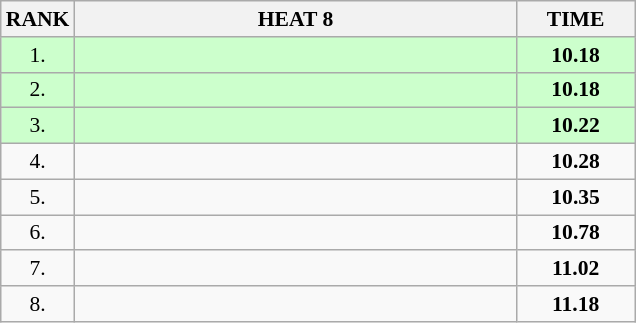<table class="wikitable" style="border-collapse: collapse; font-size: 90%;">
<tr>
<th>RANK</th>
<th style="width: 20em">HEAT 8</th>
<th style="width: 5em">TIME</th>
</tr>
<tr style="background:#ccffcc;">
<td align="center">1.</td>
<td></td>
<td align="center"><strong>10.18</strong></td>
</tr>
<tr style="background:#ccffcc;">
<td align="center">2.</td>
<td></td>
<td align="center"><strong>10.18</strong></td>
</tr>
<tr style="background:#ccffcc;">
<td align="center">3.</td>
<td></td>
<td align="center"><strong>10.22</strong></td>
</tr>
<tr>
<td align="center">4.</td>
<td></td>
<td align="center"><strong>10.28</strong></td>
</tr>
<tr>
<td align="center">5.</td>
<td></td>
<td align="center"><strong>10.35</strong></td>
</tr>
<tr>
<td align="center">6.</td>
<td></td>
<td align="center"><strong>10.78</strong></td>
</tr>
<tr>
<td align="center">7.</td>
<td></td>
<td align="center"><strong>11.02</strong></td>
</tr>
<tr>
<td align="center">8.</td>
<td></td>
<td align="center"><strong>11.18</strong></td>
</tr>
</table>
